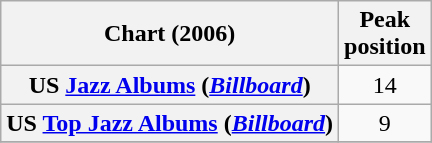<table class="wikitable sortable plainrowheaders" style="text-align:center">
<tr>
<th scope="col">Chart (2006)</th>
<th scope="col">Peak<br> position</th>
</tr>
<tr>
<th scope="row">US <a href='#'>Jazz Albums</a> (<em><a href='#'>Billboard</a></em>)</th>
<td>14</td>
</tr>
<tr>
<th scope="row">US <a href='#'>Top Jazz Albums</a> (<em><a href='#'>Billboard</a></em>)</th>
<td>9</td>
</tr>
<tr>
</tr>
</table>
